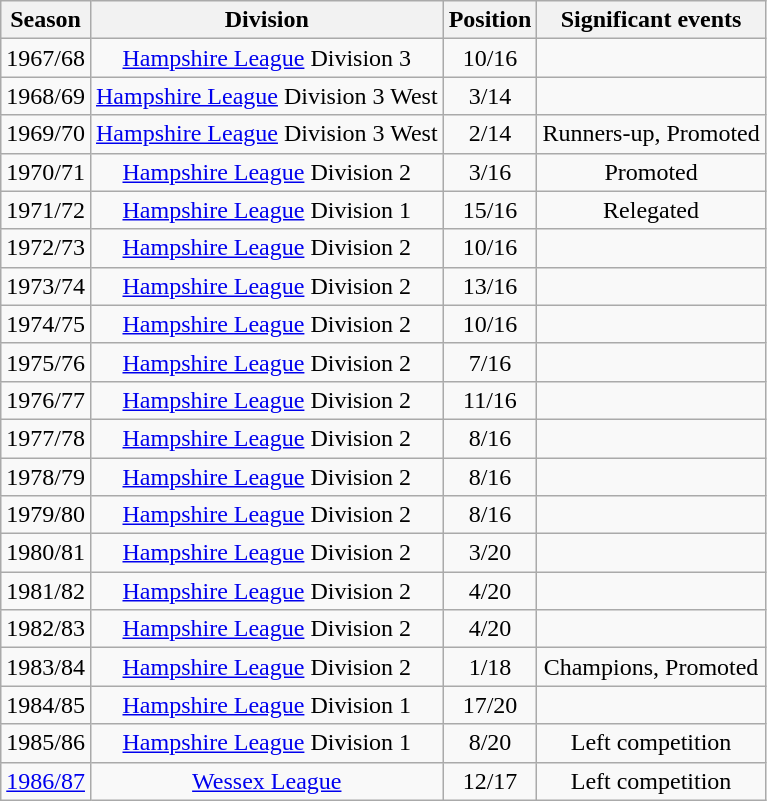<table class="wikitable collapsible collapsed" style=text-align:center>
<tr>
<th>Season</th>
<th>Division</th>
<th>Position</th>
<th>Significant events</th>
</tr>
<tr>
<td>1967/68</td>
<td><a href='#'>Hampshire League</a> Division 3</td>
<td>10/16</td>
<td></td>
</tr>
<tr>
<td>1968/69</td>
<td><a href='#'>Hampshire League</a> Division 3 West</td>
<td>3/14</td>
<td></td>
</tr>
<tr>
<td>1969/70</td>
<td><a href='#'>Hampshire League</a> Division 3 West</td>
<td>2/14</td>
<td>Runners-up, Promoted</td>
</tr>
<tr>
<td>1970/71</td>
<td><a href='#'>Hampshire League</a> Division 2</td>
<td>3/16</td>
<td>Promoted</td>
</tr>
<tr>
<td>1971/72</td>
<td><a href='#'>Hampshire League</a> Division 1</td>
<td>15/16</td>
<td>Relegated</td>
</tr>
<tr>
<td>1972/73</td>
<td><a href='#'>Hampshire League</a> Division 2</td>
<td>10/16</td>
<td></td>
</tr>
<tr>
<td>1973/74</td>
<td><a href='#'>Hampshire League</a> Division 2</td>
<td>13/16</td>
<td></td>
</tr>
<tr>
<td>1974/75</td>
<td><a href='#'>Hampshire League</a> Division 2</td>
<td>10/16</td>
<td></td>
</tr>
<tr>
<td>1975/76</td>
<td><a href='#'>Hampshire League</a> Division 2</td>
<td>7/16</td>
<td></td>
</tr>
<tr>
<td>1976/77</td>
<td><a href='#'>Hampshire League</a> Division 2</td>
<td>11/16</td>
<td></td>
</tr>
<tr>
<td>1977/78</td>
<td><a href='#'>Hampshire League</a> Division 2</td>
<td>8/16</td>
<td></td>
</tr>
<tr>
<td>1978/79</td>
<td><a href='#'>Hampshire League</a> Division 2</td>
<td>8/16</td>
<td></td>
</tr>
<tr>
<td>1979/80</td>
<td><a href='#'>Hampshire League</a> Division 2</td>
<td>8/16</td>
<td></td>
</tr>
<tr>
<td>1980/81</td>
<td><a href='#'>Hampshire League</a> Division 2</td>
<td>3/20</td>
<td></td>
</tr>
<tr>
<td>1981/82</td>
<td><a href='#'>Hampshire League</a> Division 2</td>
<td>4/20</td>
<td></td>
</tr>
<tr>
<td>1982/83</td>
<td><a href='#'>Hampshire League</a> Division 2</td>
<td>4/20</td>
<td></td>
</tr>
<tr>
<td>1983/84</td>
<td><a href='#'>Hampshire League</a> Division 2</td>
<td>1/18</td>
<td>Champions, Promoted</td>
</tr>
<tr>
<td>1984/85</td>
<td><a href='#'>Hampshire League</a> Division 1</td>
<td>17/20</td>
<td></td>
</tr>
<tr>
<td>1985/86</td>
<td><a href='#'>Hampshire League</a> Division 1</td>
<td>8/20</td>
<td>Left competition</td>
</tr>
<tr>
<td><a href='#'>1986/87</a></td>
<td><a href='#'>Wessex League</a></td>
<td>12/17</td>
<td>Left competition</td>
</tr>
</table>
